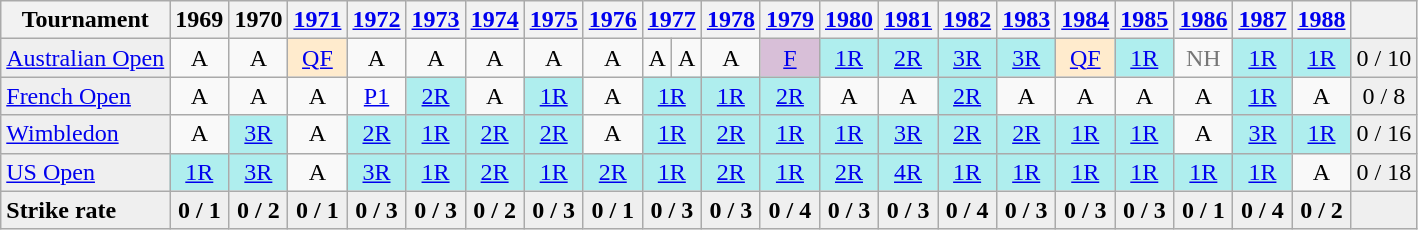<table class=wikitable style=text-align:center>
<tr>
<th>Tournament</th>
<th>1969</th>
<th>1970</th>
<th><a href='#'>1971</a></th>
<th><a href='#'>1972</a></th>
<th><a href='#'>1973</a></th>
<th><a href='#'>1974</a></th>
<th><a href='#'>1975</a></th>
<th><a href='#'>1976</a></th>
<th colspan=2><a href='#'>1977</a></th>
<th><a href='#'>1978</a></th>
<th><a href='#'>1979</a></th>
<th><a href='#'>1980</a></th>
<th><a href='#'>1981</a></th>
<th><a href='#'>1982</a></th>
<th><a href='#'>1983</a></th>
<th><a href='#'>1984</a></th>
<th><a href='#'>1985</a></th>
<th><a href='#'>1986</a></th>
<th><a href='#'>1987</a></th>
<th><a href='#'>1988</a></th>
<th></th>
</tr>
<tr>
<td align=left bgcolor=#efefef><a href='#'>Australian Open</a></td>
<td>A</td>
<td>A</td>
<td bgcolor=ffebcd><a href='#'>QF</a></td>
<td>A</td>
<td>A</td>
<td>A</td>
<td>A</td>
<td>A</td>
<td>A</td>
<td>A</td>
<td>A</td>
<td bgcolor=thistle><a href='#'>F</a></td>
<td bgcolor=afeeee><a href='#'>1R</a></td>
<td bgcolor=afeeee><a href='#'>2R</a></td>
<td bgcolor=afeeee><a href='#'>3R</a></td>
<td bgcolor=afeeee><a href='#'>3R</a></td>
<td bgcolor=ffebcd><a href='#'>QF</a></td>
<td bgcolor=afeeee><a href='#'>1R</a></td>
<td style=color:#767676>NH</td>
<td bgcolor=afeeee><a href='#'>1R</a></td>
<td bgcolor=afeeee><a href='#'>1R</a></td>
<td bgcolor=#efefef>0 / 10</td>
</tr>
<tr>
<td align=left bgcolor=#efefef><a href='#'>French Open</a></td>
<td>A</td>
<td>A</td>
<td>A</td>
<td><a href='#'>P1</a></td>
<td bgcolor=afeeee><a href='#'>2R</a></td>
<td>A</td>
<td bgcolor=afeeee><a href='#'>1R</a></td>
<td>A</td>
<td bgcolor=afeeee colspan=2><a href='#'>1R</a></td>
<td bgcolor=afeeee><a href='#'>1R</a></td>
<td bgcolor=afeeee><a href='#'>2R</a></td>
<td>A</td>
<td>A</td>
<td bgcolor=afeeee><a href='#'>2R</a></td>
<td>A</td>
<td>A</td>
<td>A</td>
<td>A</td>
<td bgcolor=afeeee><a href='#'>1R</a></td>
<td>A</td>
<td bgcolor=#efefef>0 / 8</td>
</tr>
<tr>
<td align=left bgcolor=#efefef><a href='#'>Wimbledon</a></td>
<td>A</td>
<td bgcolor=afeeee><a href='#'>3R</a></td>
<td>A</td>
<td bgcolor=afeeee><a href='#'>2R</a></td>
<td bgcolor=afeeee><a href='#'>1R</a></td>
<td bgcolor=afeeee><a href='#'>2R</a></td>
<td bgcolor=afeeee><a href='#'>2R</a></td>
<td>A</td>
<td bgcolor=afeeee colspan=2><a href='#'>1R</a></td>
<td bgcolor=afeeee><a href='#'>2R</a></td>
<td bgcolor=afeeee><a href='#'>1R</a></td>
<td bgcolor=afeeee><a href='#'>1R</a></td>
<td bgcolor=afeeee><a href='#'>3R</a></td>
<td bgcolor=afeeee><a href='#'>2R</a></td>
<td bgcolor=afeeee><a href='#'>2R</a></td>
<td bgcolor=afeeee><a href='#'>1R</a></td>
<td bgcolor=afeeee><a href='#'>1R</a></td>
<td>A</td>
<td bgcolor=afeeee><a href='#'>3R</a></td>
<td bgcolor=afeeee><a href='#'>1R</a></td>
<td bgcolor=#efefef>0 / 16</td>
</tr>
<tr>
<td align=left bgcolor=#efefef><a href='#'>US Open</a></td>
<td bgcolor=afeeee><a href='#'>1R</a></td>
<td bgcolor=afeeee><a href='#'>3R</a></td>
<td>A</td>
<td bgcolor=afeeee><a href='#'>3R</a></td>
<td bgcolor=afeeee><a href='#'>1R</a></td>
<td bgcolor=afeeee><a href='#'>2R</a></td>
<td bgcolor=afeeee><a href='#'>1R</a></td>
<td bgcolor=afeeee><a href='#'>2R</a></td>
<td bgcolor=afeeee colspan=2><a href='#'>1R</a></td>
<td bgcolor=afeeee><a href='#'>2R</a></td>
<td bgcolor=afeeee><a href='#'>1R</a></td>
<td bgcolor=afeeee><a href='#'>2R</a></td>
<td bgcolor=afeeee><a href='#'>4R</a></td>
<td bgcolor=afeeee><a href='#'>1R</a></td>
<td bgcolor=afeeee><a href='#'>1R</a></td>
<td bgcolor=afeeee><a href='#'>1R</a></td>
<td bgcolor=afeeee><a href='#'>1R</a></td>
<td bgcolor=afeeee><a href='#'>1R</a></td>
<td bgcolor=afeeee><a href='#'>1R</a></td>
<td>A</td>
<td bgcolor=#efefef>0 / 18</td>
</tr>
<tr style="font-weight:bold; background:#efefef;">
<td style=text-align:left>Strike rate</td>
<td>0 / 1</td>
<td>0 / 2</td>
<td>0 / 1</td>
<td>0 / 3</td>
<td>0 / 3</td>
<td>0 / 2</td>
<td>0 / 3</td>
<td>0 / 1</td>
<td colspan=2>0 / 3</td>
<td>0 / 3</td>
<td>0 / 4</td>
<td>0 / 3</td>
<td>0 / 3</td>
<td>0 / 4</td>
<td>0 / 3</td>
<td>0 / 3</td>
<td>0 / 3</td>
<td>0 / 1</td>
<td>0 / 4</td>
<td>0 / 2</td>
<td></td>
</tr>
</table>
